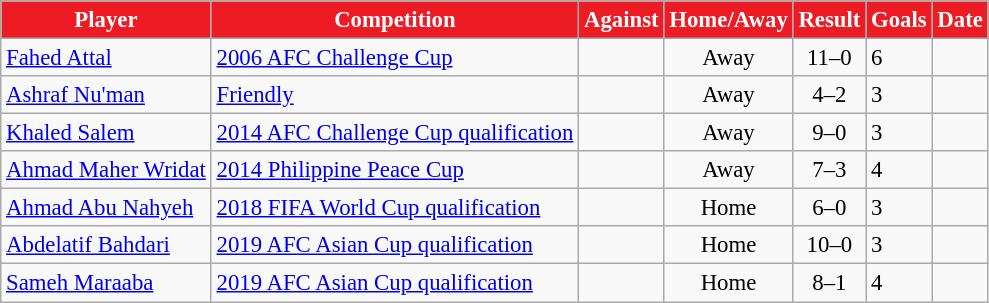<table class="wikitable sortable" style="font-size:95%;">
<tr>
<th style="color:white; background:#ED1C24;">Player</th>
<th style="color:white; background:#ED1C24;">Competition</th>
<th style="color:white; background:#ED1C24;">Against</th>
<th style="text-align:center; color:white; background:#ED1C24;">Home/Away</th>
<th style="text-align:center; color:white; background:#ED1C24;">Result</th>
<th style="color:white; background:#ED1C24;">Goals</th>
<th style="color:white; background:#ED1C24;">Date</th>
</tr>
<tr>
<td><a href='#'>Fahed Attal</a></td>
<td><a href='#'>2006 AFC Challenge Cup</a></td>
<td></td>
<td style="text-align:center;">Away</td>
<td style="text-align:center;">11–0</td>
<td>6</td>
<td></td>
</tr>
<tr>
<td><a href='#'>Ashraf Nu'man</a></td>
<td><a href='#'>Friendly</a></td>
<td></td>
<td style="text-align:center;">Away</td>
<td style="text-align:center;">4–2</td>
<td>3</td>
<td></td>
</tr>
<tr>
<td><a href='#'>Khaled Salem</a></td>
<td><a href='#'>2014 AFC Challenge Cup qualification</a></td>
<td></td>
<td style="text-align:center;">Away</td>
<td style="text-align:center;">9–0</td>
<td>3</td>
<td></td>
</tr>
<tr>
<td><a href='#'>Ahmad Maher Wridat</a></td>
<td><a href='#'>2014 Philippine Peace Cup</a></td>
<td></td>
<td style="text-align:center;">Away</td>
<td style="text-align:center;">7–3</td>
<td>4</td>
<td></td>
</tr>
<tr>
<td><a href='#'>Ahmad Abu Nahyeh</a></td>
<td><a href='#'>2018 FIFA World Cup qualification</a></td>
<td></td>
<td style="text-align:center;">Home</td>
<td style="text-align:center;">6–0</td>
<td>3</td>
<td></td>
</tr>
<tr>
<td><a href='#'>Abdelatif Bahdari</a></td>
<td><a href='#'>2019 AFC Asian Cup qualification</a></td>
<td></td>
<td style="text-align:center;">Home</td>
<td style="text-align:center;">10–0</td>
<td>3</td>
<td></td>
</tr>
<tr>
<td><a href='#'>Sameh Maraaba</a></td>
<td><a href='#'>2019 AFC Asian Cup qualification</a></td>
<td></td>
<td style="text-align:center;">Home</td>
<td style="text-align:center;">8–1</td>
<td>4</td>
<td></td>
</tr>
</table>
